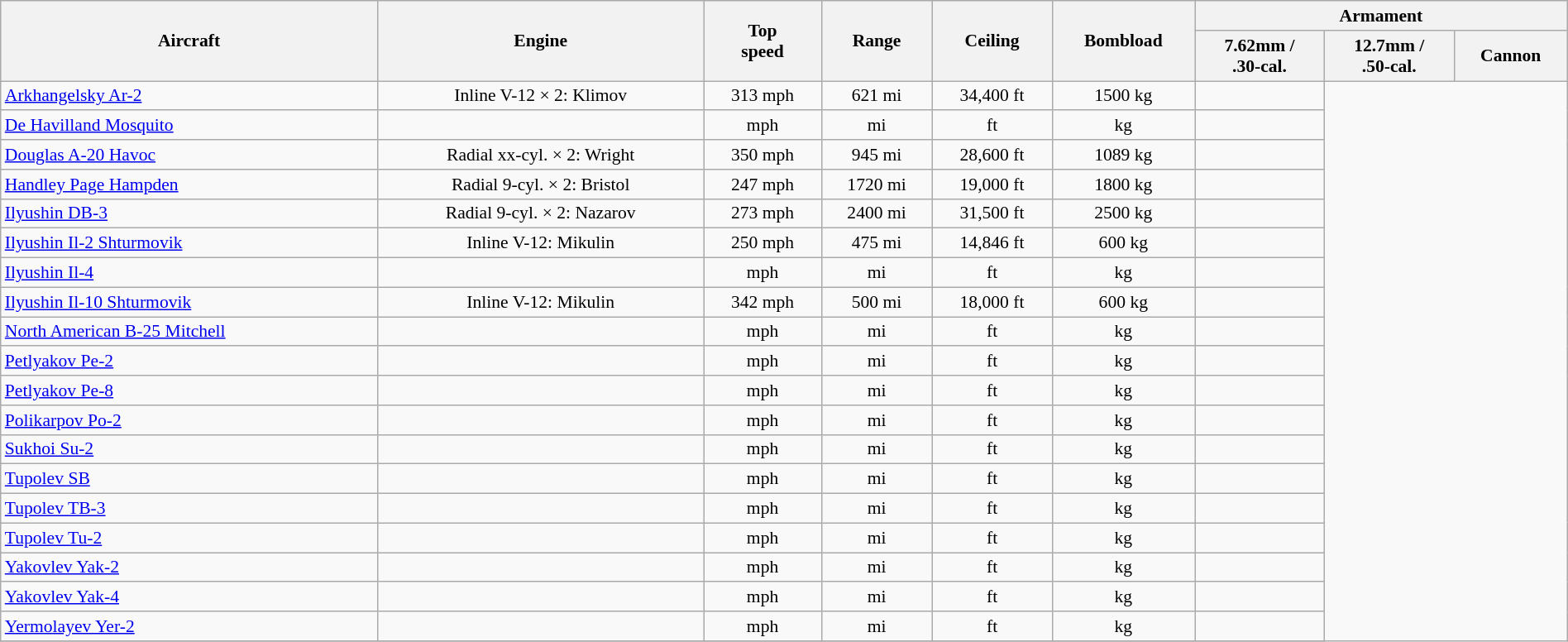<table class="wikitable sortable" style="width:100%; font-size:90%; text-align:center;">
<tr>
<th rowspan = 2>Aircraft</th>
<th rowspan = 2>Engine</th>
<th rowspan = 2>Top<br>speed</th>
<th rowspan = 2>Range</th>
<th rowspan = 2>Ceiling</th>
<th rowspan = 2>Bombload</th>
<th colspan = 3>Armament</th>
</tr>
<tr>
<th>7.62mm /<br>.30-cal.</th>
<th>12.7mm /<br>.50-cal.</th>
<th>Cannon</th>
</tr>
<tr>
<td style="text-align:left"><a href='#'>Arkhangelsky Ar-2</a></td>
<td>Inline V-12 × 2: Klimov</td>
<td>313 mph</td>
<td>621 mi</td>
<td>34,400 ft</td>
<td>1500 kg</td>
<td></td>
</tr>
<tr>
<td style="text-align:left"><a href='#'>De Havilland Mosquito</a> </td>
<td></td>
<td>mph</td>
<td>mi</td>
<td>ft</td>
<td>kg</td>
<td></td>
</tr>
<tr>
<td style="text-align:left"><a href='#'>Douglas A-20 Havoc</a> </td>
<td>Radial xx-cyl. × 2: Wright</td>
<td>350 mph</td>
<td>945 mi</td>
<td>28,600 ft</td>
<td>1089 kg</td>
<td></td>
</tr>
<tr>
<td style="text-align:left"><a href='#'>Handley Page Hampden</a> </td>
<td>Radial 9-cyl. × 2: Bristol</td>
<td>247 mph</td>
<td>1720 mi</td>
<td>19,000 ft</td>
<td>1800 kg</td>
<td></td>
</tr>
<tr>
<td style="text-align:left"><a href='#'>Ilyushin DB-3</a></td>
<td>Radial 9-cyl. × 2: Nazarov</td>
<td>273 mph</td>
<td>2400 mi</td>
<td>31,500 ft</td>
<td>2500 kg</td>
<td></td>
</tr>
<tr>
<td style="text-align:left"><a href='#'>Ilyushin Il-2 Shturmovik</a></td>
<td>Inline V-12: Mikulin</td>
<td>250 mph</td>
<td>475 mi</td>
<td>14,846 ft</td>
<td>600 kg</td>
<td></td>
</tr>
<tr>
<td style="text-align:left"><a href='#'>Ilyushin Il-4</a></td>
<td></td>
<td>mph</td>
<td>mi</td>
<td>ft</td>
<td>kg</td>
<td></td>
</tr>
<tr>
<td style="text-align:left"><a href='#'>Ilyushin Il-10 Shturmovik</a></td>
<td>Inline V-12: Mikulin</td>
<td>342 mph</td>
<td>500 mi</td>
<td>18,000 ft</td>
<td>600 kg</td>
<td></td>
</tr>
<tr>
<td style="text-align:left"><a href='#'>North American B-25 Mitchell</a> </td>
<td></td>
<td>mph</td>
<td>mi</td>
<td>ft</td>
<td>kg</td>
<td></td>
</tr>
<tr>
<td style="text-align:left"><a href='#'>Petlyakov Pe-2</a></td>
<td></td>
<td>mph</td>
<td>mi</td>
<td>ft</td>
<td>kg</td>
<td></td>
</tr>
<tr>
<td style="text-align:left"><a href='#'>Petlyakov Pe-8</a></td>
<td></td>
<td>mph</td>
<td>mi</td>
<td>ft</td>
<td>kg</td>
<td></td>
</tr>
<tr>
<td style="text-align:left"><a href='#'>Polikarpov Po-2</a></td>
<td></td>
<td>mph</td>
<td>mi</td>
<td>ft</td>
<td>kg</td>
<td></td>
</tr>
<tr>
<td style="text-align:left"><a href='#'>Sukhoi Su-2</a></td>
<td></td>
<td>mph</td>
<td>mi</td>
<td>ft</td>
<td>kg</td>
<td></td>
</tr>
<tr>
<td style="text-align:left"><a href='#'>Tupolev SB</a></td>
<td></td>
<td>mph</td>
<td>mi</td>
<td>ft</td>
<td>kg</td>
<td></td>
</tr>
<tr>
<td style="text-align:left"><a href='#'>Tupolev TB-3</a></td>
<td></td>
<td>mph</td>
<td>mi</td>
<td>ft</td>
<td>kg</td>
<td></td>
</tr>
<tr>
<td style="text-align:left"><a href='#'>Tupolev Tu-2</a></td>
<td></td>
<td>mph</td>
<td>mi</td>
<td>ft</td>
<td>kg</td>
<td></td>
</tr>
<tr>
<td style="text-align:left"><a href='#'>Yakovlev Yak-2</a></td>
<td></td>
<td>mph</td>
<td>mi</td>
<td>ft</td>
<td>kg</td>
<td></td>
</tr>
<tr>
<td style="text-align:left"><a href='#'>Yakovlev Yak-4</a></td>
<td></td>
<td>mph</td>
<td>mi</td>
<td>ft</td>
<td>kg</td>
<td></td>
</tr>
<tr>
<td style="text-align:left"><a href='#'>Yermolayev Yer-2</a></td>
<td></td>
<td>mph</td>
<td>mi</td>
<td>ft</td>
<td>kg</td>
<td></td>
</tr>
<tr>
</tr>
</table>
